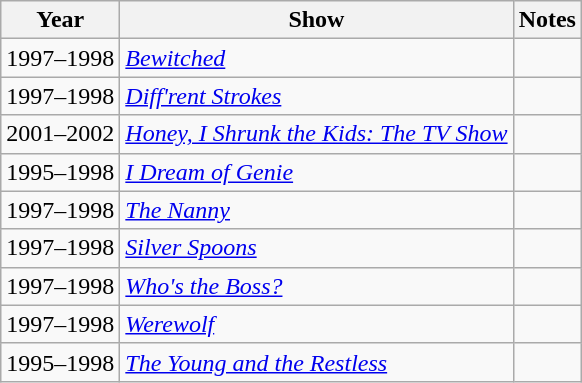<table class="wikitable sortable">
<tr>
<th>Year</th>
<th>Show</th>
<th>Notes</th>
</tr>
<tr>
<td>1997–1998</td>
<td><em><a href='#'>Bewitched</a></em></td>
<td></td>
</tr>
<tr>
<td>1997–1998</td>
<td><em><a href='#'>Diff'rent Strokes</a></em></td>
<td></td>
</tr>
<tr>
<td>2001–2002</td>
<td><em><a href='#'>Honey, I Shrunk the Kids: The TV Show</a></em></td>
<td></td>
</tr>
<tr>
<td>1995–1998</td>
<td><em><a href='#'>I Dream of Genie</a></em></td>
<td></td>
</tr>
<tr>
<td>1997–1998</td>
<td><em><a href='#'>The Nanny</a></em></td>
<td></td>
</tr>
<tr>
<td>1997–1998</td>
<td><em><a href='#'>Silver Spoons</a></em></td>
<td></td>
</tr>
<tr>
<td>1997–1998</td>
<td><em><a href='#'>Who's the Boss?</a></em></td>
<td></td>
</tr>
<tr>
<td>1997–1998</td>
<td><em><a href='#'>Werewolf</a></em></td>
<td></td>
</tr>
<tr>
<td>1995–1998</td>
<td><em><a href='#'>The Young and the Restless</a></em></td>
<td></td>
</tr>
</table>
